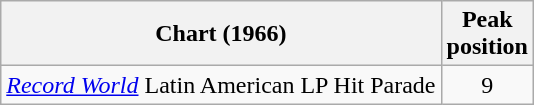<table class="wikitable">
<tr>
<th>Chart (1966)</th>
<th>Peak<br>position</th>
</tr>
<tr>
<td><em><a href='#'>Record World</a></em> Latin American LP Hit Parade</td>
<td align="center">9</td>
</tr>
</table>
